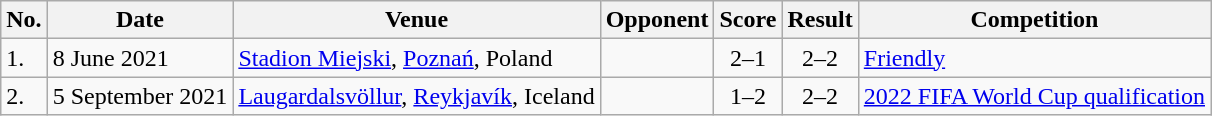<table class="wikitable" style="font-size:100%;">
<tr>
<th>No.</th>
<th>Date</th>
<th>Venue</th>
<th>Opponent</th>
<th>Score</th>
<th>Result</th>
<th>Competition</th>
</tr>
<tr>
<td>1.</td>
<td>8 June 2021</td>
<td><a href='#'>Stadion Miejski</a>, <a href='#'>Poznań</a>, Poland</td>
<td></td>
<td align=center>2–1</td>
<td style="text-align:center">2–2</td>
<td><a href='#'>Friendly</a></td>
</tr>
<tr>
<td>2.</td>
<td>5 September 2021</td>
<td><a href='#'>Laugardalsvöllur</a>, <a href='#'>Reykjavík</a>, Iceland</td>
<td></td>
<td align=center>1–2</td>
<td style="text-align:center">2–2</td>
<td><a href='#'>2022 FIFA World Cup qualification</a></td>
</tr>
</table>
